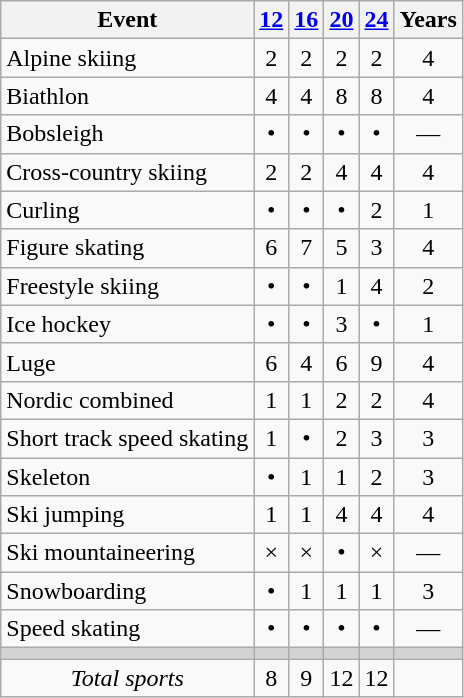<table class="wikitable" style="text-align:center">
<tr>
<th>Event</th>
<th><a href='#'>12</a></th>
<th><a href='#'>16</a></th>
<th><a href='#'>20</a></th>
<th><a href='#'>24</a></th>
<th>Years</th>
</tr>
<tr>
<td align=left>Alpine skiing</td>
<td>2</td>
<td>2</td>
<td>2</td>
<td>2</td>
<td>4</td>
</tr>
<tr>
<td align=left>Biathlon</td>
<td>4</td>
<td>4</td>
<td>8</td>
<td>8</td>
<td>4</td>
</tr>
<tr>
<td align=left>Bobsleigh</td>
<td>•</td>
<td>•</td>
<td>•</td>
<td>•</td>
<td>—</td>
</tr>
<tr>
<td align=left>Cross-country skiing</td>
<td>2</td>
<td>2</td>
<td>4</td>
<td>4</td>
<td>4</td>
</tr>
<tr>
<td align=left>Curling</td>
<td>•</td>
<td>•</td>
<td>•</td>
<td>2</td>
<td>1</td>
</tr>
<tr>
<td align=left>Figure skating</td>
<td>6</td>
<td>7</td>
<td>5</td>
<td>3</td>
<td>4</td>
</tr>
<tr>
<td align=left>Freestyle skiing</td>
<td>•</td>
<td>•</td>
<td>1</td>
<td>4</td>
<td>2</td>
</tr>
<tr>
<td align=left>Ice hockey</td>
<td>•</td>
<td>•</td>
<td>3</td>
<td>•</td>
<td>1</td>
</tr>
<tr>
<td align=left>Luge</td>
<td>6</td>
<td>4</td>
<td>6</td>
<td>9</td>
<td>4</td>
</tr>
<tr>
<td align=left>Nordic combined</td>
<td>1</td>
<td>1</td>
<td>2</td>
<td>2</td>
<td>4</td>
</tr>
<tr>
<td align=left>Short track speed skating</td>
<td>1</td>
<td>•</td>
<td>2</td>
<td>3</td>
<td>3</td>
</tr>
<tr>
<td align=left>Skeleton</td>
<td>•</td>
<td>1</td>
<td>1</td>
<td>2</td>
<td>3</td>
</tr>
<tr>
<td align=left>Ski jumping</td>
<td>1</td>
<td>1</td>
<td>4</td>
<td>4</td>
<td>4</td>
</tr>
<tr>
<td align=left>Ski mountaineering</td>
<td>×</td>
<td>×</td>
<td>•</td>
<td>×</td>
<td>—</td>
</tr>
<tr>
<td align=left>Snowboarding</td>
<td>•</td>
<td>1</td>
<td>1</td>
<td>1</td>
<td>3</td>
</tr>
<tr>
<td align=left>Speed skating</td>
<td>•</td>
<td>•</td>
<td>•</td>
<td>•</td>
<td>—</td>
</tr>
<tr bgcolor=lightgray>
<td></td>
<td></td>
<td></td>
<td></td>
<td></td>
<td></td>
</tr>
<tr align=center>
<td><em>Total sports</em></td>
<td>8</td>
<td>9</td>
<td>12</td>
<td>12</td>
<td></td>
</tr>
</table>
